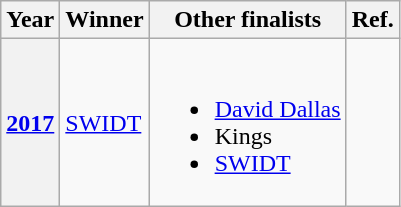<table class="wikitable sortable">
<tr>
<th scope="col">Year</th>
<th scope="col">Winner</th>
<th scope="col" class=unsortable>Other finalists</th>
<th scope="col" class=unsortable>Ref.</th>
</tr>
<tr>
<th scope="row"><a href='#'>2017</a></th>
<td><a href='#'>SWIDT</a></td>
<td><br><ul><li><a href='#'>David Dallas</a></li><li>Kings</li><li><a href='#'>SWIDT</a></li></ul></td>
<td align="center"></td>
</tr>
</table>
